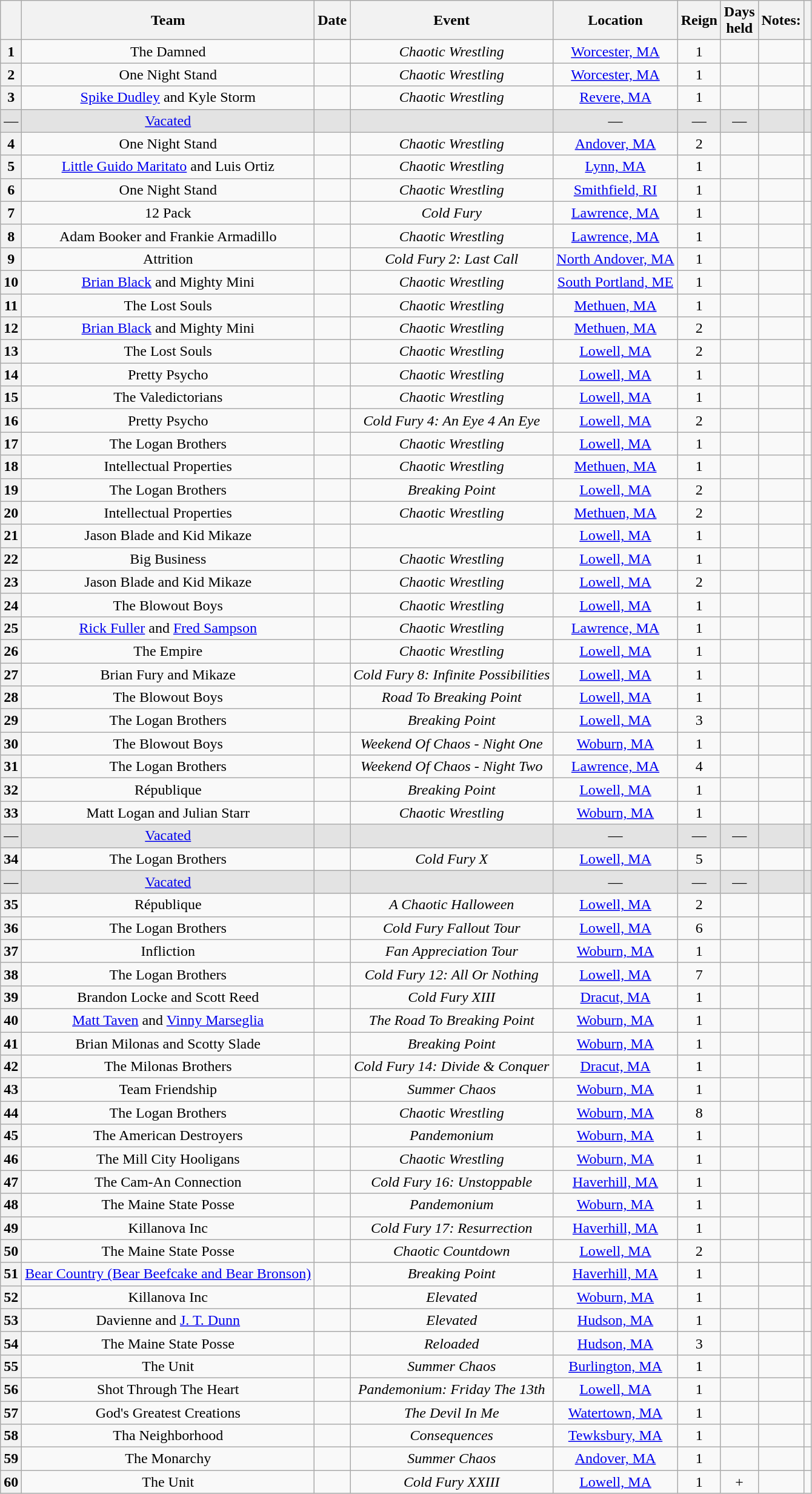<table class="wikitable sortable" style="text-align: center">
<tr>
<th></th>
<th>Team</th>
<th>Date</th>
<th>Event</th>
<th>Location</th>
<th>Reign</th>
<th>Days<br>held</th>
<th>Notes:</th>
<th></th>
</tr>
<tr>
<th>1</th>
<td>The Damned<br></td>
<td></td>
<td><em>Chaotic Wrestling</em></td>
<td><a href='#'>Worcester, MA</a></td>
<td>1</td>
<td></td>
<td align="left"></td>
<td></td>
</tr>
<tr>
<th>2</th>
<td>One Night Stand<br></td>
<td></td>
<td><em>Chaotic Wrestling</em></td>
<td><a href='#'>Worcester, MA</a></td>
<td>1</td>
<td></td>
<td></td>
<td></td>
</tr>
<tr>
<th>3</th>
<td><a href='#'>Spike Dudley</a> and Kyle Storm</td>
<td></td>
<td><em>Chaotic Wrestling</em></td>
<td><a href='#'>Revere, MA</a></td>
<td>1</td>
<td></td>
<td></td>
<td></td>
</tr>
<tr style="background: #e3e3e3;">
<td>—</td>
<td><a href='#'>Vacated</a></td>
<td></td>
<td></td>
<td>—</td>
<td>—</td>
<td>—</td>
<td align="left"></td>
<td></td>
</tr>
<tr>
<th>4</th>
<td>One Night Stand<br></td>
<td></td>
<td><em>Chaotic Wrestling</em></td>
<td><a href='#'>Andover, MA</a></td>
<td>2</td>
<td></td>
<td align="left"></td>
<td></td>
</tr>
<tr>
<th>5</th>
<td><a href='#'>Little Guido Maritato</a> and Luis Ortiz</td>
<td></td>
<td><em>Chaotic Wrestling</em></td>
<td><a href='#'>Lynn, MA</a></td>
<td>1</td>
<td></td>
<td></td>
<td></td>
</tr>
<tr>
<th>6</th>
<td>One Night Stand<br></td>
<td></td>
<td><em>Chaotic Wrestling</em></td>
<td><a href='#'>Smithfield, RI</a></td>
<td>1<br></td>
<td></td>
<td></td>
<td></td>
</tr>
<tr>
<th>7</th>
<td>12 Pack<br></td>
<td></td>
<td><em>Cold Fury</em></td>
<td><a href='#'>Lawrence, MA</a></td>
<td>1</td>
<td></td>
<td></td>
<td></td>
</tr>
<tr>
<th>8</th>
<td>Adam Booker and Frankie Armadillo</td>
<td></td>
<td><em>Chaotic Wrestling</em></td>
<td><a href='#'>Lawrence, MA</a></td>
<td>1</td>
<td></td>
<td></td>
<td></td>
</tr>
<tr>
<th>9</th>
<td>Attrition<br></td>
<td></td>
<td><em>Cold Fury 2: Last Call</em></td>
<td><a href='#'>North Andover, MA</a></td>
<td>1</td>
<td></td>
<td align="left"></td>
<td></td>
</tr>
<tr>
<th>10</th>
<td><a href='#'>Brian Black</a> and Mighty Mini</td>
<td></td>
<td><em>Chaotic Wrestling</em></td>
<td><a href='#'>South Portland, ME</a></td>
<td>1</td>
<td></td>
<td></td>
<td></td>
</tr>
<tr>
<th>11</th>
<td>The Lost Souls<br></td>
<td></td>
<td><em>Chaotic Wrestling</em></td>
<td><a href='#'>Methuen, MA</a></td>
<td>1</td>
<td></td>
<td></td>
<td></td>
</tr>
<tr>
<th>12</th>
<td><a href='#'>Brian Black</a> and Mighty Mini</td>
<td></td>
<td><em>Chaotic Wrestling</em></td>
<td><a href='#'>Methuen, MA</a></td>
<td>2</td>
<td></td>
<td></td>
<td></td>
</tr>
<tr>
<th>13</th>
<td>The Lost Souls<br></td>
<td></td>
<td><em>Chaotic Wrestling</em></td>
<td><a href='#'>Lowell, MA</a></td>
<td>2</td>
<td></td>
<td></td>
<td></td>
</tr>
<tr>
<th>14</th>
<td>Pretty Psycho<br></td>
<td></td>
<td><em>Chaotic Wrestling</em></td>
<td><a href='#'>Lowell, MA</a></td>
<td>1</td>
<td></td>
<td align="left"></td>
<td></td>
</tr>
<tr>
<th>15</th>
<td>The Valedictorians<br></td>
<td></td>
<td><em>Chaotic Wrestling</em></td>
<td><a href='#'>Lowell, MA</a></td>
<td>1</td>
<td></td>
<td></td>
<td></td>
</tr>
<tr>
<th>16</th>
<td>Pretty Psycho<br></td>
<td></td>
<td><em>Cold Fury 4: An Eye 4 An Eye</em></td>
<td><a href='#'>Lowell, MA</a></td>
<td>2</td>
<td></td>
<td></td>
<td></td>
</tr>
<tr>
<th>17</th>
<td>The Logan Brothers<br></td>
<td></td>
<td><em>Chaotic Wrestling</em></td>
<td><a href='#'>Lowell, MA</a></td>
<td>1</td>
<td></td>
<td></td>
<td></td>
</tr>
<tr>
<th>18</th>
<td>Intellectual Properties<br></td>
<td></td>
<td><em>Chaotic Wrestling</em></td>
<td><a href='#'>Methuen, MA</a></td>
<td>1</td>
<td></td>
<td></td>
<td></td>
</tr>
<tr>
<th>19</th>
<td>The Logan Brothers<br></td>
<td></td>
<td><em>Breaking Point</em></td>
<td><a href='#'>Lowell, MA</a></td>
<td>2</td>
<td></td>
<td></td>
<td></td>
</tr>
<tr>
<th>20</th>
<td>Intellectual Properties<br></td>
<td></td>
<td><em>Chaotic Wrestling</em></td>
<td><a href='#'>Methuen, MA</a></td>
<td>2</td>
<td></td>
<td></td>
<td></td>
</tr>
<tr>
<th>21</th>
<td>Jason Blade and Kid Mikaze</td>
<td></td>
<td></td>
<td><a href='#'>Lowell, MA</a></td>
<td>1</td>
<td></td>
<td></td>
<td></td>
</tr>
<tr>
<th>22</th>
<td>Big Business<br></td>
<td></td>
<td><em>Chaotic Wrestling</em></td>
<td><a href='#'>Lowell, MA</a></td>
<td>1<br></td>
<td></td>
<td align="left"></td>
<td></td>
</tr>
<tr>
<th>23</th>
<td>Jason Blade and Kid Mikaze</td>
<td></td>
<td><em>Chaotic Wrestling</em></td>
<td><a href='#'>Lowell, MA</a></td>
<td>2</td>
<td></td>
<td></td>
<td></td>
</tr>
<tr>
<th>24</th>
<td>The Blowout Boys<br></td>
<td></td>
<td><em>Chaotic Wrestling</em></td>
<td><a href='#'>Lowell, MA</a></td>
<td>1</td>
<td></td>
<td></td>
<td></td>
</tr>
<tr>
<th>25</th>
<td><a href='#'>Rick Fuller</a> and <a href='#'>Fred Sampson</a></td>
<td></td>
<td><em>Chaotic Wrestling</em></td>
<td><a href='#'>Lawrence, MA</a></td>
<td>1</td>
<td></td>
<td align="left"></td>
<td></td>
</tr>
<tr>
<th>26</th>
<td>The Empire<br></td>
<td></td>
<td><em>Chaotic Wrestling</em></td>
<td><a href='#'>Lowell, MA</a></td>
<td>1<br></td>
<td></td>
<td align="left"></td>
<td></td>
</tr>
<tr>
<th>27</th>
<td>Brian Fury and Mikaze</td>
<td></td>
<td><em>Cold Fury 8: Infinite Possibilities</em></td>
<td><a href='#'>Lowell, MA</a></td>
<td>1<br></td>
<td></td>
<td align="left"></td>
<td></td>
</tr>
<tr>
<th>28</th>
<td>The Blowout Boys<br></td>
<td></td>
<td><em>Road To Breaking Point</em></td>
<td><a href='#'>Lowell, MA</a></td>
<td>1<br></td>
<td></td>
<td></td>
<td></td>
</tr>
<tr>
<th>29</th>
<td>The Logan Brothers<br></td>
<td></td>
<td><em>Breaking Point</em></td>
<td><a href='#'>Lowell, MA</a></td>
<td>3</td>
<td></td>
<td></td>
<td></td>
</tr>
<tr>
<th>30</th>
<td>The Blowout Boys<br></td>
<td></td>
<td><em>Weekend Of Chaos - Night One</em></td>
<td><a href='#'>Woburn, MA</a></td>
<td>1<br></td>
<td></td>
<td></td>
<td></td>
</tr>
<tr>
<th>31</th>
<td>The Logan Brothers<br></td>
<td></td>
<td><em>Weekend Of Chaos - Night Two</em></td>
<td><a href='#'>Lawrence, MA</a></td>
<td>4</td>
<td></td>
<td></td>
<td></td>
</tr>
<tr>
<th>32</th>
<td>République<br></td>
<td></td>
<td><em>Breaking Point</em></td>
<td><a href='#'>Lowell, MA</a></td>
<td>1</td>
<td></td>
<td></td>
<td></td>
</tr>
<tr>
<th>33</th>
<td>Matt Logan and Julian Starr</td>
<td></td>
<td><em>Chaotic Wrestling</em></td>
<td><a href='#'>Woburn, MA</a></td>
<td>1<br></td>
<td></td>
<td></td>
<td></td>
</tr>
<tr style="background: #e3e3e3;">
<td>—</td>
<td><a href='#'>Vacated</a></td>
<td></td>
<td></td>
<td>—</td>
<td>—</td>
<td>—</td>
<td align="left"></td>
<td></td>
</tr>
<tr>
<th>34</th>
<td>The Logan Brothers<br></td>
<td></td>
<td><em>Cold Fury X</em></td>
<td><a href='#'>Lowell, MA</a></td>
<td>5<br></td>
<td></td>
<td align="left"></td>
<td></td>
</tr>
<tr style="background:#e3e3e3">
<td>—</td>
<td><a href='#'>Vacated</a></td>
<td></td>
<td></td>
<td>—</td>
<td>—</td>
<td>—</td>
<td></td>
<td></td>
</tr>
<tr>
<th>35</th>
<td>République<br></td>
<td></td>
<td><em>A Chaotic Halloween</em></td>
<td><a href='#'>Lowell, MA</a></td>
<td>2</td>
<td></td>
<td></td>
<td></td>
</tr>
<tr>
<th>36</th>
<td>The Logan Brothers<br></td>
<td></td>
<td><em>Cold Fury Fallout Tour</em></td>
<td><a href='#'>Lowell, MA</a></td>
<td>6<br></td>
<td></td>
<td></td>
<td></td>
</tr>
<tr>
<th>37</th>
<td>Infliction<br></td>
<td></td>
<td><em>Fan Appreciation Tour</em></td>
<td><a href='#'>Woburn, MA</a></td>
<td>1</td>
<td></td>
<td></td>
<td></td>
</tr>
<tr>
<th>38</th>
<td>The Logan Brothers<br></td>
<td></td>
<td><em>Cold Fury 12: All Or Nothing</em></td>
<td><a href='#'>Lowell, MA</a></td>
<td>7<br></td>
<td></td>
<td></td>
<td></td>
</tr>
<tr>
<th>39</th>
<td>Brandon Locke and Scott Reed</td>
<td></td>
<td><em>Cold Fury XIII</em></td>
<td><a href='#'>Dracut, MA</a></td>
<td>1</td>
<td></td>
<td></td>
<td></td>
</tr>
<tr>
<th>40</th>
<td><a href='#'>Matt Taven</a> and <a href='#'>Vinny Marseglia</a></td>
<td></td>
<td><em>The Road To Breaking Point</em></td>
<td><a href='#'>Woburn, MA</a></td>
<td>1</td>
<td></td>
<td align="left"></td>
<td></td>
</tr>
<tr>
<th>41</th>
<td>Brian Milonas and Scotty Slade</td>
<td></td>
<td><em>Breaking Point</em></td>
<td><a href='#'>Woburn, MA</a></td>
<td>1<br></td>
<td></td>
<td align="left"></td>
<td></td>
</tr>
<tr>
<th>42</th>
<td>The Milonas Brothers<br></td>
<td></td>
<td><em>Cold Fury 14: Divide & Conquer</em></td>
<td><a href='#'>Dracut, MA</a></td>
<td>1<br></td>
<td></td>
<td align="left"></td>
<td></td>
</tr>
<tr>
<th>43</th>
<td>Team Friendship<br></td>
<td></td>
<td><em>Summer Chaos</em></td>
<td><a href='#'>Woburn, MA</a></td>
<td>1<br></td>
<td></td>
<td></td>
<td></td>
</tr>
<tr>
<th>44</th>
<td>The Logan Brothers<br></td>
<td></td>
<td><em>Chaotic Wrestling</em></td>
<td><a href='#'>Woburn, MA</a></td>
<td>8<br></td>
<td></td>
<td></td>
<td></td>
</tr>
<tr>
<th>45</th>
<td>The American Destroyers<br></td>
<td></td>
<td><em>Pandemonium</em></td>
<td><a href='#'>Woburn, MA</a></td>
<td>1</td>
<td></td>
<td></td>
<td></td>
</tr>
<tr>
<th>46</th>
<td>The Mill City Hooligans<br></td>
<td></td>
<td><em>Chaotic Wrestling</em></td>
<td><a href='#'>Woburn, MA</a></td>
<td>1<br></td>
<td></td>
<td></td>
<td></td>
</tr>
<tr>
<th>47</th>
<td>The Cam-An Connection<br></td>
<td></td>
<td><em>Cold Fury 16: Unstoppable</em></td>
<td><a href='#'>Haverhill, MA</a></td>
<td>1</td>
<td></td>
<td></td>
<td></td>
</tr>
<tr>
<th>48</th>
<td>The Maine State Posse<br></td>
<td></td>
<td><em>Pandemonium</em></td>
<td><a href='#'>Woburn, MA</a></td>
<td>1</td>
<td></td>
<td></td>
<td></td>
</tr>
<tr>
<th>49</th>
<td>Killanova Inc<br></td>
<td></td>
<td><em>Cold Fury 17: Resurrection</em></td>
<td><a href='#'>Haverhill, MA</a></td>
<td>1</td>
<td></td>
<td></td>
<td></td>
</tr>
<tr>
<th>50</th>
<td>The Maine State Posse<br></td>
<td></td>
<td><em>Chaotic Countdown</em></td>
<td><a href='#'>Lowell, MA</a></td>
<td>2</td>
<td></td>
<td align="left"></td>
<td></td>
</tr>
<tr>
<th>51</th>
<td><a href='#'>Bear Country (Bear Beefcake and Bear Bronson)</a></td>
<td></td>
<td><em>Breaking Point</em></td>
<td><a href='#'>Haverhill, MA</a></td>
<td>1</td>
<td></td>
<td></td>
<td></td>
</tr>
<tr>
<th>52</th>
<td>Killanova Inc<br></td>
<td></td>
<td><em>Elevated</em></td>
<td><a href='#'>Woburn, MA</a></td>
<td>1<br></td>
<td></td>
<td></td>
<td></td>
</tr>
<tr>
<th>53</th>
<td>Davienne and <a href='#'>J. T. Dunn</a></td>
<td></td>
<td><em>Elevated</em></td>
<td><a href='#'>Hudson, MA</a></td>
<td>1</td>
<td></td>
<td></td>
<td></td>
</tr>
<tr>
<th>54</th>
<td>The Maine State Posse<br></td>
<td></td>
<td><em>Reloaded</em></td>
<td><a href='#'>Hudson, MA</a></td>
<td>3</td>
<td></td>
<td></td>
<td></td>
</tr>
<tr>
<th>55</th>
<td>The Unit<br></td>
<td></td>
<td><em>Summer Chaos</em></td>
<td><a href='#'>Burlington, MA</a></td>
<td>1<br></td>
<td></td>
<td align="left"></td>
<td></td>
</tr>
<tr>
<th>56</th>
<td>Shot Through The Heart<br></td>
<td></td>
<td><em>Pandemonium: Friday The 13th</em></td>
<td><a href='#'>Lowell, MA</a></td>
<td>1</td>
<td></td>
<td align="left"></td>
<td></td>
</tr>
<tr>
<th>57</th>
<td>God's Greatest Creations<br></td>
<td></td>
<td><em>The Devil In Me</em></td>
<td><a href='#'>Watertown, MA</a></td>
<td>1</td>
<td></td>
<td align="left"></td>
<td></td>
</tr>
<tr>
<th>58</th>
<td>Tha Neighborhood<br></td>
<td></td>
<td><em>Consequences</em></td>
<td><a href='#'>Tewksbury, MA</a></td>
<td>1</td>
<td></td>
<td align="left"></td>
<td></td>
</tr>
<tr>
<th>59</th>
<td>The Monarchy<br></td>
<td></td>
<td><em>Summer Chaos</em></td>
<td><a href='#'>Andover, MA</a></td>
<td>1</td>
<td></td>
<td align="left"></td>
<td></td>
</tr>
<tr>
<th>60</th>
<td>The Unit<br></td>
<td></td>
<td><em>Cold Fury XXIII</em></td>
<td><a href='#'>Lowell, MA</a></td>
<td>1<br></td>
<td>+</td>
<td align="left"></td>
<td></td>
</tr>
</table>
